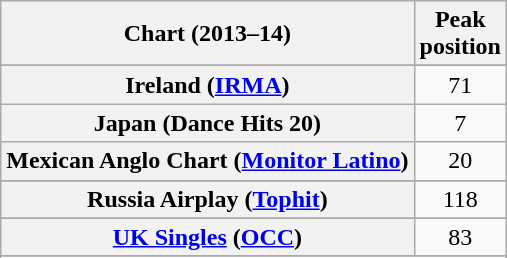<table class="wikitable sortable plainrowheaders" style="text-align:center">
<tr>
<th>Chart (2013–14)</th>
<th>Peak<br>position</th>
</tr>
<tr>
</tr>
<tr>
</tr>
<tr>
</tr>
<tr>
</tr>
<tr>
<th scope="row">Ireland (<a href='#'>IRMA</a>)</th>
<td>71</td>
</tr>
<tr>
<th scope="row">Japan (Dance Hits 20)</th>
<td>7</td>
</tr>
<tr>
<th scope="row">Mexican Anglo Chart (<a href='#'>Monitor Latino</a>)</th>
<td>20</td>
</tr>
<tr>
</tr>
<tr>
<th scope="row">Russia Airplay (<a href='#'>Tophit</a>)</th>
<td>118</td>
</tr>
<tr>
</tr>
<tr>
<th scope="row"><a href='#'>UK Singles</a> (<a href='#'>OCC</a>)</th>
<td>83</td>
</tr>
<tr>
</tr>
<tr>
</tr>
</table>
